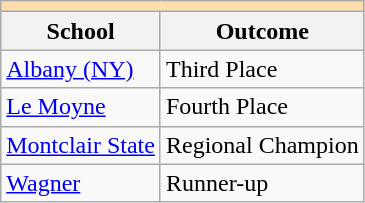<table class="wikitable" style="float:left; margin-right:1em;">
<tr>
<th colspan="3" style="background:#ffdead;"></th>
</tr>
<tr>
<th>School</th>
<th>Outcome</th>
</tr>
<tr>
<td><a href='#'>Albany (NY)</a></td>
<td>Third Place</td>
</tr>
<tr>
<td><a href='#'>Le Moyne</a></td>
<td>Fourth Place</td>
</tr>
<tr>
<td><a href='#'>Montclair State</a></td>
<td>Regional Champion</td>
</tr>
<tr>
<td><a href='#'>Wagner</a></td>
<td>Runner-up</td>
</tr>
</table>
